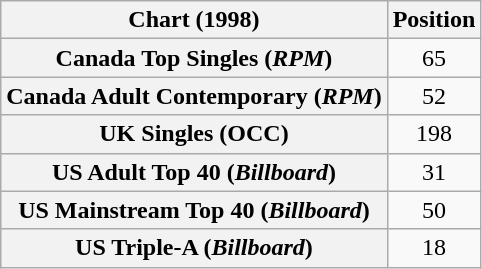<table class="wikitable sortable plainrowheaders" style="text-align:center">
<tr>
<th scope="col">Chart (1998)</th>
<th scope="col">Position</th>
</tr>
<tr>
<th scope="row">Canada Top Singles (<em>RPM</em>)</th>
<td>65</td>
</tr>
<tr>
<th scope="row">Canada Adult Contemporary (<em>RPM</em>)</th>
<td>52</td>
</tr>
<tr>
<th scope="row">UK Singles (OCC)</th>
<td>198</td>
</tr>
<tr>
<th scope="row">US Adult Top 40 (<em>Billboard</em>)</th>
<td>31</td>
</tr>
<tr>
<th scope="row">US Mainstream Top 40 (<em>Billboard</em>)</th>
<td>50</td>
</tr>
<tr>
<th scope="row">US Triple-A (<em>Billboard</em>)</th>
<td>18</td>
</tr>
</table>
